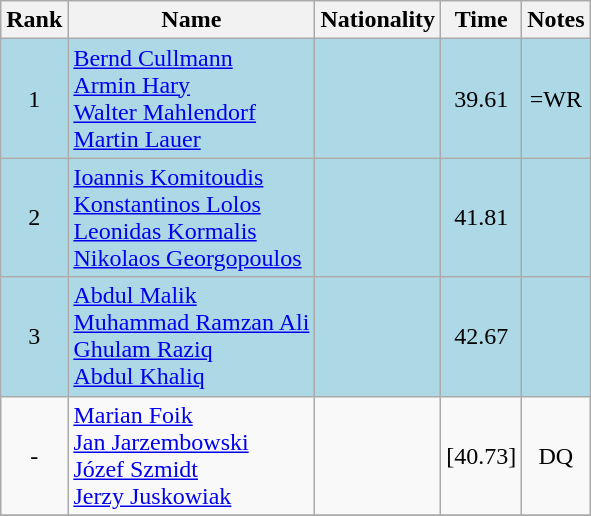<table class="wikitable sortable" style="text-align:center">
<tr>
<th>Rank</th>
<th>Name</th>
<th>Nationality</th>
<th>Time</th>
<th>Notes</th>
</tr>
<tr bgcolor=lightblue>
<td>1</td>
<td align=left><a href='#'>Bernd Cullmann</a><br><a href='#'>Armin Hary</a><br><a href='#'>Walter Mahlendorf</a><br><a href='#'>Martin Lauer</a></td>
<td align=left></td>
<td>39.61</td>
<td>=WR</td>
</tr>
<tr bgcolor=lightblue>
<td>2</td>
<td align=left><a href='#'>Ioannis Komitoudis</a><br><a href='#'>Konstantinos Lolos</a><br><a href='#'>Leonidas Kormalis</a><br><a href='#'>Nikolaos Georgopoulos</a></td>
<td align=left></td>
<td>41.81</td>
<td></td>
</tr>
<tr bgcolor=lightblue>
<td>3</td>
<td align=left><a href='#'>Abdul Malik</a><br><a href='#'>Muhammad Ramzan Ali</a><br><a href='#'>Ghulam Raziq</a><br><a href='#'>Abdul Khaliq</a></td>
<td align=left></td>
<td>42.67</td>
<td></td>
</tr>
<tr>
<td>-</td>
<td align=left><a href='#'>Marian Foik</a><br><a href='#'>Jan Jarzembowski</a><br><a href='#'>Józef Szmidt</a><br><a href='#'>Jerzy Juskowiak</a></td>
<td align=left></td>
<td>[40.73]</td>
<td>DQ</td>
</tr>
<tr>
</tr>
</table>
